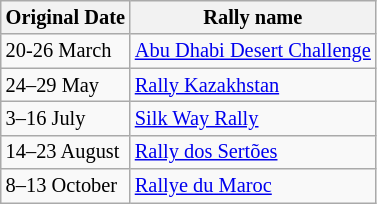<table class="wikitable" style="font-size: 85%">
<tr>
<th>Original Date</th>
<th>Rally name</th>
</tr>
<tr>
<td>20-26 March</td>
<td> <a href='#'>Abu Dhabi Desert Challenge</a></td>
</tr>
<tr>
<td>24–29 May</td>
<td> <a href='#'>Rally Kazakhstan</a></td>
</tr>
<tr>
<td>3–16 July</td>
<td> <a href='#'>Silk Way Rally</a></td>
</tr>
<tr>
<td>14–23 August</td>
<td> <a href='#'>Rally dos Sertões</a></td>
</tr>
<tr>
<td>8–13 October</td>
<td> <a href='#'>Rallye du Maroc</a></td>
</tr>
</table>
